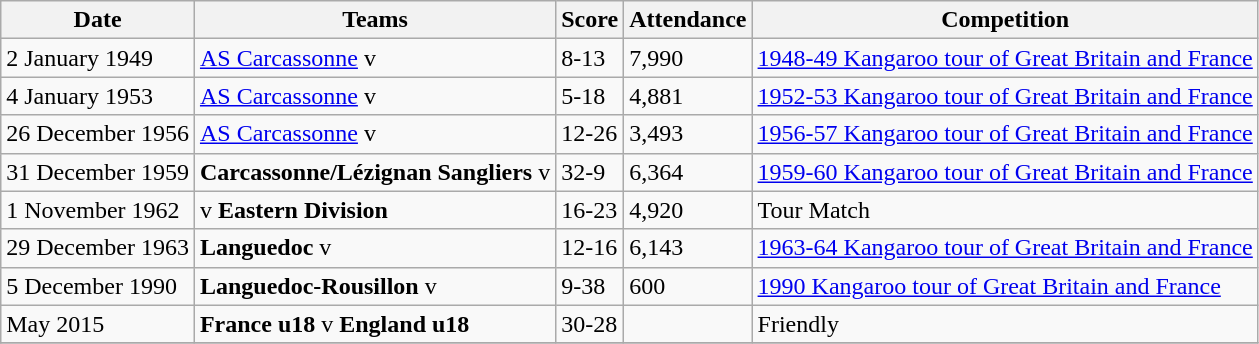<table class="wikitable">
<tr>
<th>Date</th>
<th>Teams</th>
<th>Score</th>
<th>Attendance</th>
<th>Competition</th>
</tr>
<tr>
<td>2 January 1949</td>
<td><a href='#'>AS Carcassonne</a> v </td>
<td>8-13</td>
<td>7,990</td>
<td><a href='#'>1948-49 Kangaroo tour of Great Britain and France</a></td>
</tr>
<tr>
<td>4 January 1953</td>
<td><a href='#'>AS Carcassonne</a> v </td>
<td>5-18</td>
<td>4,881</td>
<td><a href='#'>1952-53 Kangaroo tour of Great Britain and France</a></td>
</tr>
<tr>
<td>26 December 1956</td>
<td><a href='#'>AS Carcassonne</a> v </td>
<td>12-26</td>
<td>3,493</td>
<td><a href='#'>1956-57 Kangaroo tour of Great Britain and France</a></td>
</tr>
<tr>
<td>31 December 1959</td>
<td><strong>Carcassonne/Lézignan Sangliers</strong> v </td>
<td>32-9</td>
<td>6,364</td>
<td><a href='#'>1959-60 Kangaroo tour of Great Britain and France</a></td>
</tr>
<tr>
<td>1 November 1962</td>
<td> v <strong>Eastern Division</strong></td>
<td>16-23</td>
<td>4,920</td>
<td>Tour Match</td>
</tr>
<tr>
<td>29 December 1963</td>
<td><strong>Languedoc</strong> v </td>
<td>12-16</td>
<td>6,143</td>
<td><a href='#'>1963-64 Kangaroo tour of Great Britain and France</a></td>
</tr>
<tr>
<td>5 December 1990</td>
<td><strong>Languedoc-Rousillon</strong> v </td>
<td>9-38</td>
<td>600</td>
<td><a href='#'>1990 Kangaroo tour of Great Britain and France</a></td>
</tr>
<tr>
<td>May 2015</td>
<td><strong>France u18</strong> v <strong>England u18</strong></td>
<td>30-28</td>
<td></td>
<td>Friendly</td>
</tr>
<tr>
</tr>
</table>
